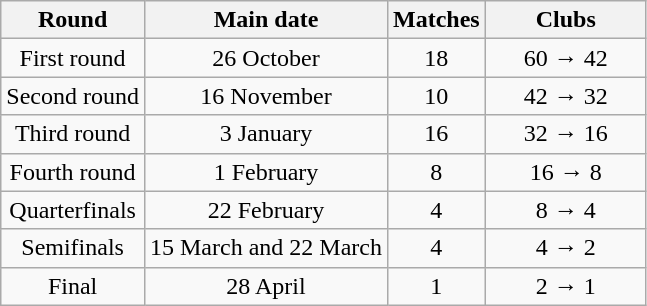<table class="wikitable">
<tr>
<th>Round</th>
<th>Main date</th>
<th>Matches</th>
<th width=100>Clubs</th>
</tr>
<tr align=center>
<td>First round</td>
<td>26 October</td>
<td>18</td>
<td>60 → 42</td>
</tr>
<tr align=center>
<td>Second round</td>
<td>16 November</td>
<td>10</td>
<td>42 → 32</td>
</tr>
<tr align=center>
<td>Third round</td>
<td>3 January</td>
<td>16</td>
<td>32 → 16</td>
</tr>
<tr align=center>
<td>Fourth round</td>
<td>1 February</td>
<td>8</td>
<td>16 → 8</td>
</tr>
<tr align=center>
<td>Quarterfinals</td>
<td>22 February</td>
<td>4</td>
<td>8 → 4</td>
</tr>
<tr align=center>
<td>Semifinals</td>
<td>15 March and 22 March</td>
<td>4</td>
<td>4 → 2</td>
</tr>
<tr align=center>
<td>Final</td>
<td>28 April</td>
<td>1</td>
<td>2 → 1</td>
</tr>
</table>
